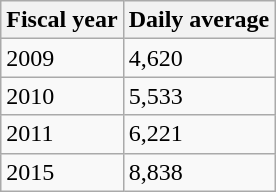<table class="wikitable">
<tr>
<th>Fiscal year</th>
<th>Daily average</th>
</tr>
<tr>
<td>2009</td>
<td>4,620</td>
</tr>
<tr>
<td>2010</td>
<td>5,533</td>
</tr>
<tr>
<td>2011</td>
<td>6,221</td>
</tr>
<tr>
<td>2015</td>
<td>8,838</td>
</tr>
</table>
